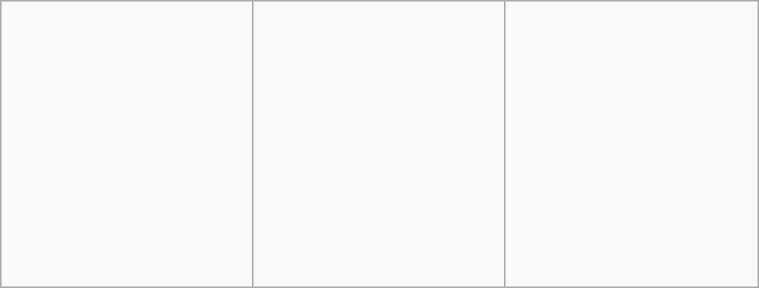<table class="wikitable" style="width: 40%; height: 12em;">
<tr>
<td></td>
<td></td>
<td></td>
</tr>
</table>
